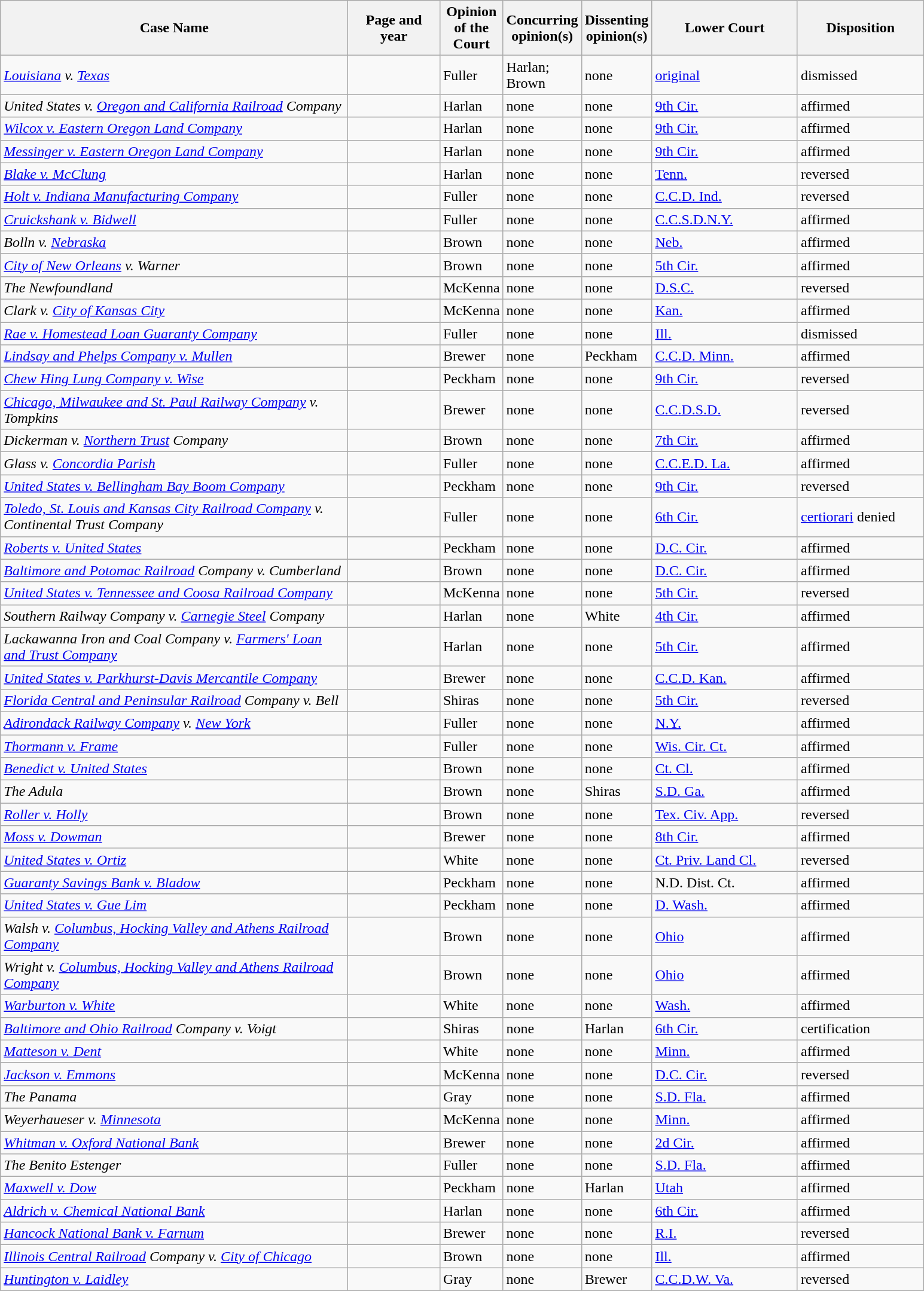<table class="wikitable sortable">
<tr>
<th scope="col" style="width: 380px;">Case Name</th>
<th scope="col" style="width: 95px;">Page and year</th>
<th scope="col" style="width: 10px;">Opinion of the Court</th>
<th scope="col" style="width: 10px;">Concurring opinion(s)</th>
<th scope="col" style="width: 10px;">Dissenting opinion(s)</th>
<th scope="col" style="width: 155px;">Lower Court</th>
<th scope="col" style="width: 133px;">Disposition</th>
</tr>
<tr>
<td><em><a href='#'>Louisiana</a> v. <a href='#'>Texas</a></em></td>
<td align="right"></td>
<td>Fuller</td>
<td>Harlan; Brown</td>
<td>none</td>
<td><a href='#'>original</a></td>
<td>dismissed</td>
</tr>
<tr>
<td><em>United States v. <a href='#'>Oregon and California Railroad</a> Company</em></td>
<td align="right"></td>
<td>Harlan</td>
<td>none</td>
<td>none</td>
<td><a href='#'>9th Cir.</a></td>
<td>affirmed</td>
</tr>
<tr>
<td><em><a href='#'>Wilcox v. Eastern Oregon Land Company</a></em></td>
<td align="right"></td>
<td>Harlan</td>
<td>none</td>
<td>none</td>
<td><a href='#'>9th Cir.</a></td>
<td>affirmed</td>
</tr>
<tr>
<td><em><a href='#'>Messinger v. Eastern Oregon Land Company</a></em></td>
<td align="right"></td>
<td>Harlan</td>
<td>none</td>
<td>none</td>
<td><a href='#'>9th Cir.</a></td>
<td>affirmed</td>
</tr>
<tr>
<td><em><a href='#'>Blake v. McClung</a></em></td>
<td align="right"></td>
<td>Harlan</td>
<td>none</td>
<td>none</td>
<td><a href='#'>Tenn.</a></td>
<td>reversed</td>
</tr>
<tr>
<td><em><a href='#'>Holt v. Indiana Manufacturing Company</a></em></td>
<td align="right"></td>
<td>Fuller</td>
<td>none</td>
<td>none</td>
<td><a href='#'>C.C.D. Ind.</a></td>
<td>reversed</td>
</tr>
<tr>
<td><em><a href='#'>Cruickshank v. Bidwell</a></em></td>
<td align="right"></td>
<td>Fuller</td>
<td>none</td>
<td>none</td>
<td><a href='#'>C.C.S.D.N.Y.</a></td>
<td>affirmed</td>
</tr>
<tr>
<td><em>Bolln v. <a href='#'>Nebraska</a></em></td>
<td align="right"></td>
<td>Brown</td>
<td>none</td>
<td>none</td>
<td><a href='#'>Neb.</a></td>
<td>affirmed</td>
</tr>
<tr>
<td><em><a href='#'>City of New Orleans</a> v. Warner</em></td>
<td align="right"></td>
<td>Brown</td>
<td>none</td>
<td>none</td>
<td><a href='#'>5th Cir.</a></td>
<td>affirmed</td>
</tr>
<tr>
<td><em>The Newfoundland</em></td>
<td align="right"></td>
<td>McKenna</td>
<td>none</td>
<td>none</td>
<td><a href='#'>D.S.C.</a></td>
<td>reversed</td>
</tr>
<tr>
<td><em>Clark v. <a href='#'>City of Kansas City</a></em></td>
<td align="right"></td>
<td>McKenna</td>
<td>none</td>
<td>none</td>
<td><a href='#'>Kan.</a></td>
<td>affirmed</td>
</tr>
<tr>
<td><em><a href='#'>Rae v. Homestead Loan Guaranty Company</a></em></td>
<td align="right"></td>
<td>Fuller</td>
<td>none</td>
<td>none</td>
<td><a href='#'>Ill.</a></td>
<td>dismissed</td>
</tr>
<tr>
<td><em><a href='#'>Lindsay and Phelps Company v. Mullen</a></em></td>
<td align="right"></td>
<td>Brewer</td>
<td>none</td>
<td>Peckham</td>
<td><a href='#'>C.C.D. Minn.</a></td>
<td>affirmed</td>
</tr>
<tr>
<td><em><a href='#'>Chew Hing Lung Company v. Wise</a></em></td>
<td align="right"></td>
<td>Peckham</td>
<td>none</td>
<td>none</td>
<td><a href='#'>9th Cir.</a></td>
<td>reversed</td>
</tr>
<tr>
<td><em><a href='#'>Chicago, Milwaukee and St. Paul Railway Company</a> v. Tompkins</em></td>
<td align="right"></td>
<td>Brewer</td>
<td>none</td>
<td>none</td>
<td><a href='#'>C.C.D.S.D.</a></td>
<td>reversed</td>
</tr>
<tr>
<td><em>Dickerman v. <a href='#'>Northern Trust</a> Company</em></td>
<td align="right"></td>
<td>Brown</td>
<td>none</td>
<td>none</td>
<td><a href='#'>7th Cir.</a></td>
<td>affirmed</td>
</tr>
<tr>
<td><em>Glass v. <a href='#'>Concordia Parish</a></em></td>
<td align="right"></td>
<td>Fuller</td>
<td>none</td>
<td>none</td>
<td><a href='#'>C.C.E.D. La.</a></td>
<td>affirmed</td>
</tr>
<tr>
<td><em><a href='#'>United States v. Bellingham Bay Boom Company</a></em></td>
<td align="right"></td>
<td>Peckham</td>
<td>none</td>
<td>none</td>
<td><a href='#'>9th Cir.</a></td>
<td>reversed</td>
</tr>
<tr>
<td><em><a href='#'>Toledo, St. Louis and Kansas City Railroad Company</a> v. Continental Trust Company</em></td>
<td align="right"></td>
<td>Fuller</td>
<td>none</td>
<td>none</td>
<td><a href='#'>6th Cir.</a></td>
<td><a href='#'>certiorari</a> denied</td>
</tr>
<tr>
<td><em><a href='#'>Roberts v. United States</a></em></td>
<td align="right"></td>
<td>Peckham</td>
<td>none</td>
<td>none</td>
<td><a href='#'>D.C. Cir.</a></td>
<td>affirmed</td>
</tr>
<tr>
<td><em><a href='#'>Baltimore and Potomac Railroad</a> Company v. Cumberland</em></td>
<td align="right"></td>
<td>Brown</td>
<td>none</td>
<td>none</td>
<td><a href='#'>D.C. Cir.</a></td>
<td>affirmed</td>
</tr>
<tr>
<td><em><a href='#'>United States v. Tennessee and Coosa Railroad Company</a></em></td>
<td align="right"></td>
<td>McKenna</td>
<td>none</td>
<td>none</td>
<td><a href='#'>5th Cir.</a></td>
<td>reversed</td>
</tr>
<tr>
<td><em>Southern Railway Company v. <a href='#'>Carnegie Steel</a> Company</em></td>
<td align="right"></td>
<td>Harlan</td>
<td>none</td>
<td>White</td>
<td><a href='#'>4th Cir.</a></td>
<td>affirmed</td>
</tr>
<tr>
<td><em>Lackawanna Iron and Coal Company v. <a href='#'>Farmers' Loan and Trust Company</a></em></td>
<td align="right"></td>
<td>Harlan</td>
<td>none</td>
<td>none</td>
<td><a href='#'>5th Cir.</a></td>
<td>affirmed</td>
</tr>
<tr>
<td><em><a href='#'>United States v. Parkhurst-Davis Mercantile Company</a></em></td>
<td align="right"></td>
<td>Brewer</td>
<td>none</td>
<td>none</td>
<td><a href='#'>C.C.D. Kan.</a></td>
<td>affirmed</td>
</tr>
<tr>
<td><em><a href='#'>Florida Central and Peninsular Railroad</a> Company v. Bell </em></td>
<td align="right"></td>
<td>Shiras</td>
<td>none</td>
<td>none</td>
<td><a href='#'>5th Cir.</a></td>
<td>reversed</td>
</tr>
<tr>
<td><em><a href='#'>Adirondack Railway Company</a> v. <a href='#'>New York</a></em></td>
<td align="right"></td>
<td>Fuller</td>
<td>none</td>
<td>none</td>
<td><a href='#'>N.Y.</a></td>
<td>affirmed</td>
</tr>
<tr>
<td><em><a href='#'>Thormann v. Frame</a></em></td>
<td align="right"></td>
<td>Fuller</td>
<td>none</td>
<td>none</td>
<td><a href='#'>Wis. Cir. Ct.</a></td>
<td>affirmed</td>
</tr>
<tr>
<td><em><a href='#'>Benedict v. United States</a></em></td>
<td align="right"></td>
<td>Brown</td>
<td>none</td>
<td>none</td>
<td><a href='#'>Ct. Cl.</a></td>
<td>affirmed</td>
</tr>
<tr>
<td><em>The Adula</em></td>
<td align="right"></td>
<td>Brown</td>
<td>none</td>
<td>Shiras</td>
<td><a href='#'>S.D. Ga.</a></td>
<td>affirmed</td>
</tr>
<tr>
<td><em><a href='#'>Roller v. Holly</a></em></td>
<td align="right"></td>
<td>Brown</td>
<td>none</td>
<td>none</td>
<td><a href='#'>Tex. Civ. App.</a></td>
<td>reversed</td>
</tr>
<tr>
<td><em><a href='#'>Moss v. Dowman</a></em></td>
<td align="right"></td>
<td>Brewer</td>
<td>none</td>
<td>none</td>
<td><a href='#'>8th Cir.</a></td>
<td>affirmed</td>
</tr>
<tr>
<td><em><a href='#'>United States v. Ortiz</a></em></td>
<td align="right"></td>
<td>White</td>
<td>none</td>
<td>none</td>
<td><a href='#'>Ct. Priv. Land Cl.</a></td>
<td>reversed</td>
</tr>
<tr>
<td><em><a href='#'>Guaranty Savings Bank v. Bladow</a></em></td>
<td align="right"></td>
<td>Peckham</td>
<td>none</td>
<td>none</td>
<td>N.D. Dist. Ct.</td>
<td>affirmed</td>
</tr>
<tr>
<td><em><a href='#'>United States v. Gue Lim</a></em></td>
<td align="right"></td>
<td>Peckham</td>
<td>none</td>
<td>none</td>
<td><a href='#'>D. Wash.</a></td>
<td>affirmed</td>
</tr>
<tr>
<td><em>Walsh v. <a href='#'>Columbus, Hocking Valley and Athens Railroad Company</a></em></td>
<td align="right"></td>
<td>Brown</td>
<td>none</td>
<td>none</td>
<td><a href='#'>Ohio</a></td>
<td>affirmed</td>
</tr>
<tr>
<td><em>Wright v. <a href='#'>Columbus, Hocking Valley and Athens Railroad Company</a></em></td>
<td align="right"></td>
<td>Brown</td>
<td>none</td>
<td>none</td>
<td><a href='#'>Ohio</a></td>
<td>affirmed</td>
</tr>
<tr>
<td><em><a href='#'>Warburton v. White</a></em></td>
<td align="right"></td>
<td>White</td>
<td>none</td>
<td>none</td>
<td><a href='#'>Wash.</a></td>
<td>affirmed</td>
</tr>
<tr>
<td><em><a href='#'>Baltimore and Ohio Railroad</a> Company v. Voigt</em></td>
<td align="right"></td>
<td>Shiras</td>
<td>none</td>
<td>Harlan</td>
<td><a href='#'>6th Cir.</a></td>
<td>certification</td>
</tr>
<tr>
<td><em><a href='#'>Matteson v. Dent</a></em></td>
<td align="right"></td>
<td>White</td>
<td>none</td>
<td>none</td>
<td><a href='#'>Minn.</a></td>
<td>affirmed</td>
</tr>
<tr>
<td><em><a href='#'>Jackson v. Emmons</a></em></td>
<td align="right"></td>
<td>McKenna</td>
<td>none</td>
<td>none</td>
<td><a href='#'>D.C. Cir.</a></td>
<td>reversed</td>
</tr>
<tr>
<td><em>The Panama</em></td>
<td align="right"></td>
<td>Gray</td>
<td>none</td>
<td>none</td>
<td><a href='#'>S.D. Fla.</a></td>
<td>affirmed</td>
</tr>
<tr>
<td><em>Weyerhaueser v. <a href='#'>Minnesota</a></em></td>
<td align="right"></td>
<td>McKenna</td>
<td>none</td>
<td>none</td>
<td><a href='#'>Minn.</a></td>
<td>affirmed</td>
</tr>
<tr>
<td><em><a href='#'>Whitman v. Oxford National Bank</a></em></td>
<td align="right"></td>
<td>Brewer</td>
<td>none</td>
<td>none</td>
<td><a href='#'>2d Cir.</a></td>
<td>affirmed</td>
</tr>
<tr>
<td><em>The Benito Estenger</em></td>
<td align="right"></td>
<td>Fuller</td>
<td>none</td>
<td>none</td>
<td><a href='#'>S.D. Fla.</a></td>
<td>affirmed</td>
</tr>
<tr>
<td><em><a href='#'>Maxwell v. Dow</a></em></td>
<td align="right"></td>
<td>Peckham</td>
<td>none</td>
<td>Harlan</td>
<td><a href='#'>Utah</a></td>
<td>affirmed</td>
</tr>
<tr>
<td><em><a href='#'>Aldrich v. Chemical National Bank</a></em></td>
<td align="right"></td>
<td>Harlan</td>
<td>none</td>
<td>none</td>
<td><a href='#'>6th Cir.</a></td>
<td>affirmed</td>
</tr>
<tr>
<td><em><a href='#'>Hancock National Bank v. Farnum</a></em></td>
<td align="right"></td>
<td>Brewer</td>
<td>none</td>
<td>none</td>
<td><a href='#'>R.I.</a></td>
<td>reversed</td>
</tr>
<tr>
<td><em><a href='#'>Illinois Central Railroad</a> Company v. <a href='#'>City of Chicago</a></em></td>
<td align="right"></td>
<td>Brown</td>
<td>none</td>
<td>none</td>
<td><a href='#'>Ill.</a></td>
<td>affirmed</td>
</tr>
<tr>
<td><em><a href='#'>Huntington v. Laidley</a></em></td>
<td align="right"></td>
<td>Gray</td>
<td>none</td>
<td>Brewer</td>
<td><a href='#'>C.C.D.W. Va.</a></td>
<td>reversed</td>
</tr>
<tr>
</tr>
</table>
